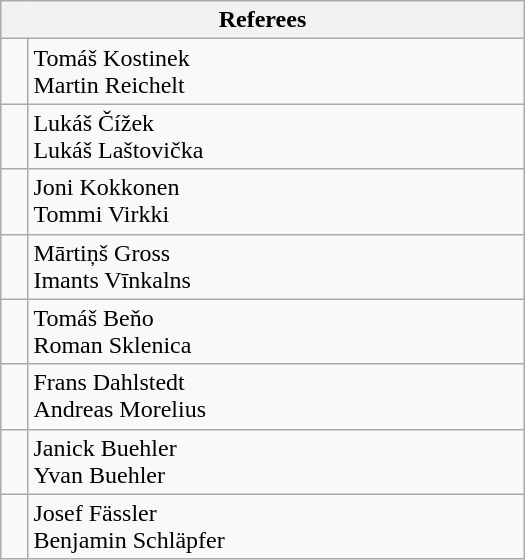<table class="wikitable" style="width: 350px;">
<tr>
<th colspan="2">Referees</th>
</tr>
<tr>
<td></td>
<td>Tomáš Kostinek<br>Martin Reichelt</td>
</tr>
<tr>
<td></td>
<td>Lukáš Čížek<br>Lukáš Laštovička</td>
</tr>
<tr>
<td></td>
<td>Joni Kokkonen<br>Tommi Virkki</td>
</tr>
<tr>
<td></td>
<td>Mārtiņš Gross<br>Imants Vīnkalns</td>
</tr>
<tr>
<td></td>
<td>Tomáš Beňo<br>Roman Sklenica</td>
</tr>
<tr>
<td></td>
<td>Frans Dahlstedt<br>Andreas Morelius</td>
</tr>
<tr>
<td></td>
<td>Janick Buehler<br>Yvan Buehler</td>
</tr>
<tr>
<td></td>
<td>Josef Fässler<br>Benjamin Schläpfer</td>
</tr>
</table>
